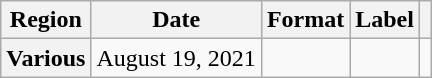<table class="wikitable plainrowheaders">
<tr>
<th scope="col">Region</th>
<th scope="col">Date</th>
<th scope="col">Format</th>
<th scope="col">Label</th>
<th scope="col"></th>
</tr>
<tr>
<th scope="row">Various</th>
<td>August 19, 2021</td>
<td></td>
<td></td>
<td></td>
</tr>
</table>
